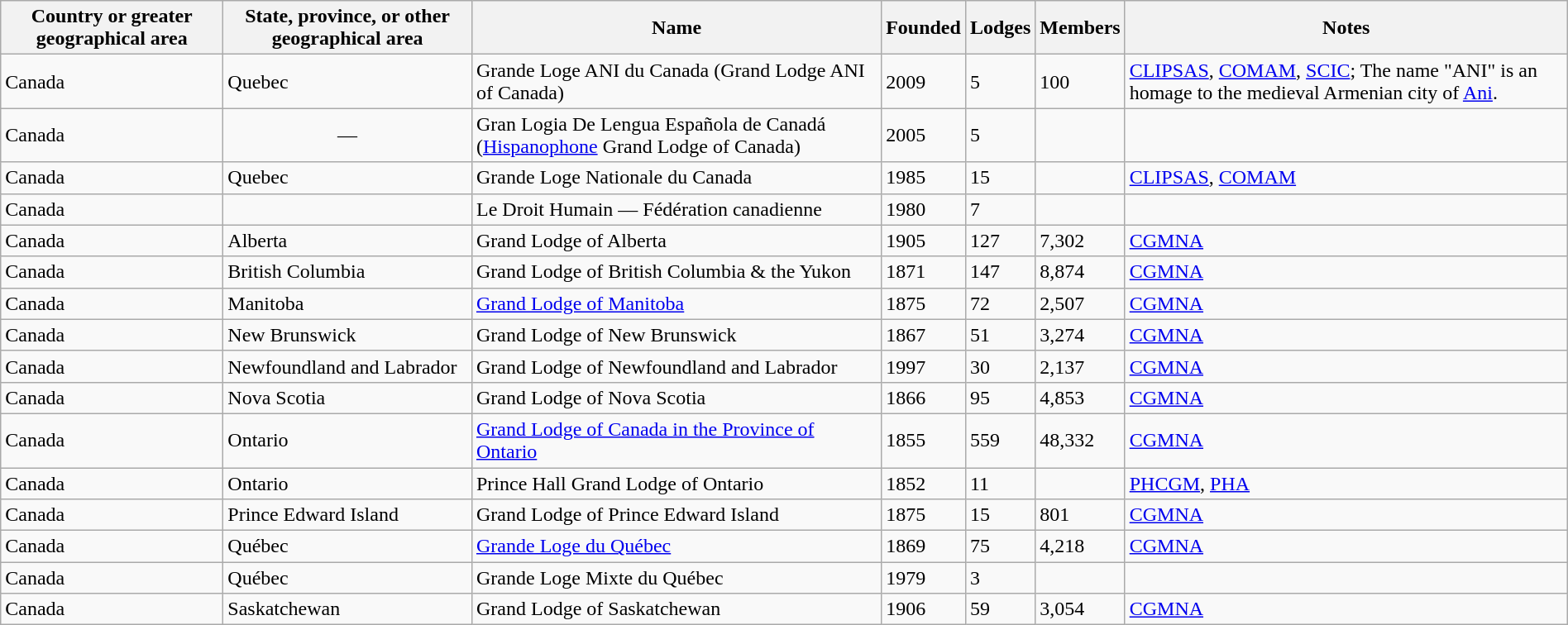<table class="wikitable sortable" style="width: 100%;">
<tr>
<th scope="col">Country or greater geographical area</th>
<th scope="col">State, province, or other geographical area</th>
<th scope="col">Name</th>
<th scope="col">Founded</th>
<th scope="col">Lodges</th>
<th scope="col">Members</th>
<th scope="col" class="unsortable">Notes</th>
</tr>
<tr>
<td>Canada</td>
<td>Quebec</td>
<td>Grande Loge ANI du Canada (Grand Lodge ANI of Canada)</td>
<td>2009</td>
<td>5</td>
<td>100</td>
<td><a href='#'>CLIPSAS</a>, <a href='#'>COMAM</a>, <a href='#'>SCIC</a>; The name "ANI" is an homage to the medieval Armenian city of <a href='#'>Ani</a>.</td>
</tr>
<tr>
<td>Canada</td>
<td style="text-align: center;">—</td>
<td>Gran Logia De Lengua Española de Canadá (<a href='#'>Hispanophone</a> Grand Lodge of Canada)</td>
<td>2005</td>
<td>5</td>
<td></td>
<td></td>
</tr>
<tr>
<td>Canada</td>
<td>Quebec</td>
<td>Grande Loge Nationale du Canada</td>
<td>1985</td>
<td>15</td>
<td></td>
<td><a href='#'>CLIPSAS</a>, <a href='#'>COMAM</a></td>
</tr>
<tr>
<td>Canada</td>
<td></td>
<td>Le Droit Humain — Fédération canadienne</td>
<td>1980</td>
<td>7</td>
<td></td>
<td></td>
</tr>
<tr>
<td>Canada</td>
<td>Alberta</td>
<td>Grand Lodge of Alberta</td>
<td>1905</td>
<td>127</td>
<td>7,302</td>
<td><a href='#'>CGMNA</a></td>
</tr>
<tr>
<td>Canada</td>
<td>British Columbia</td>
<td>Grand Lodge of British Columbia & the Yukon</td>
<td>1871</td>
<td>147</td>
<td>8,874</td>
<td><a href='#'>CGMNA</a></td>
</tr>
<tr>
<td>Canada</td>
<td>Manitoba</td>
<td><a href='#'>Grand Lodge of Manitoba</a></td>
<td>1875</td>
<td>72</td>
<td>2,507</td>
<td><a href='#'>CGMNA</a></td>
</tr>
<tr>
<td>Canada</td>
<td>New Brunswick</td>
<td>Grand Lodge of New Brunswick</td>
<td>1867</td>
<td>51</td>
<td>3,274</td>
<td><a href='#'>CGMNA</a></td>
</tr>
<tr>
<td>Canada</td>
<td>Newfoundland and Labrador</td>
<td>Grand Lodge of Newfoundland and Labrador</td>
<td>1997</td>
<td>30</td>
<td>2,137</td>
<td><a href='#'>CGMNA</a></td>
</tr>
<tr>
<td>Canada</td>
<td>Nova Scotia</td>
<td>Grand Lodge of Nova Scotia</td>
<td>1866</td>
<td>95</td>
<td>4,853</td>
<td><a href='#'>CGMNA</a></td>
</tr>
<tr>
<td>Canada</td>
<td>Ontario</td>
<td><a href='#'>Grand Lodge of Canada in the Province of Ontario</a></td>
<td>1855</td>
<td>559</td>
<td>48,332</td>
<td><a href='#'>CGMNA</a></td>
</tr>
<tr>
<td>Canada</td>
<td>Ontario</td>
<td>Prince Hall Grand Lodge of Ontario</td>
<td>1852</td>
<td>11</td>
<td></td>
<td><a href='#'>PHCGM</a>, <a href='#'>PHA</a></td>
</tr>
<tr>
<td>Canada</td>
<td>Prince Edward Island</td>
<td>Grand Lodge of Prince Edward Island</td>
<td>1875</td>
<td>15</td>
<td>801</td>
<td><a href='#'>CGMNA</a></td>
</tr>
<tr>
<td>Canada</td>
<td>Québec</td>
<td><a href='#'>Grande Loge du Québec</a></td>
<td>1869</td>
<td>75</td>
<td>4,218</td>
<td><a href='#'>CGMNA</a></td>
</tr>
<tr>
<td>Canada</td>
<td>Québec</td>
<td>Grande Loge Mixte du Québec</td>
<td>1979</td>
<td>3</td>
<td></td>
<td></td>
</tr>
<tr>
<td>Canada</td>
<td>Saskatchewan</td>
<td>Grand Lodge of Saskatchewan</td>
<td>1906</td>
<td>59</td>
<td>3,054</td>
<td><a href='#'>CGMNA</a></td>
</tr>
</table>
